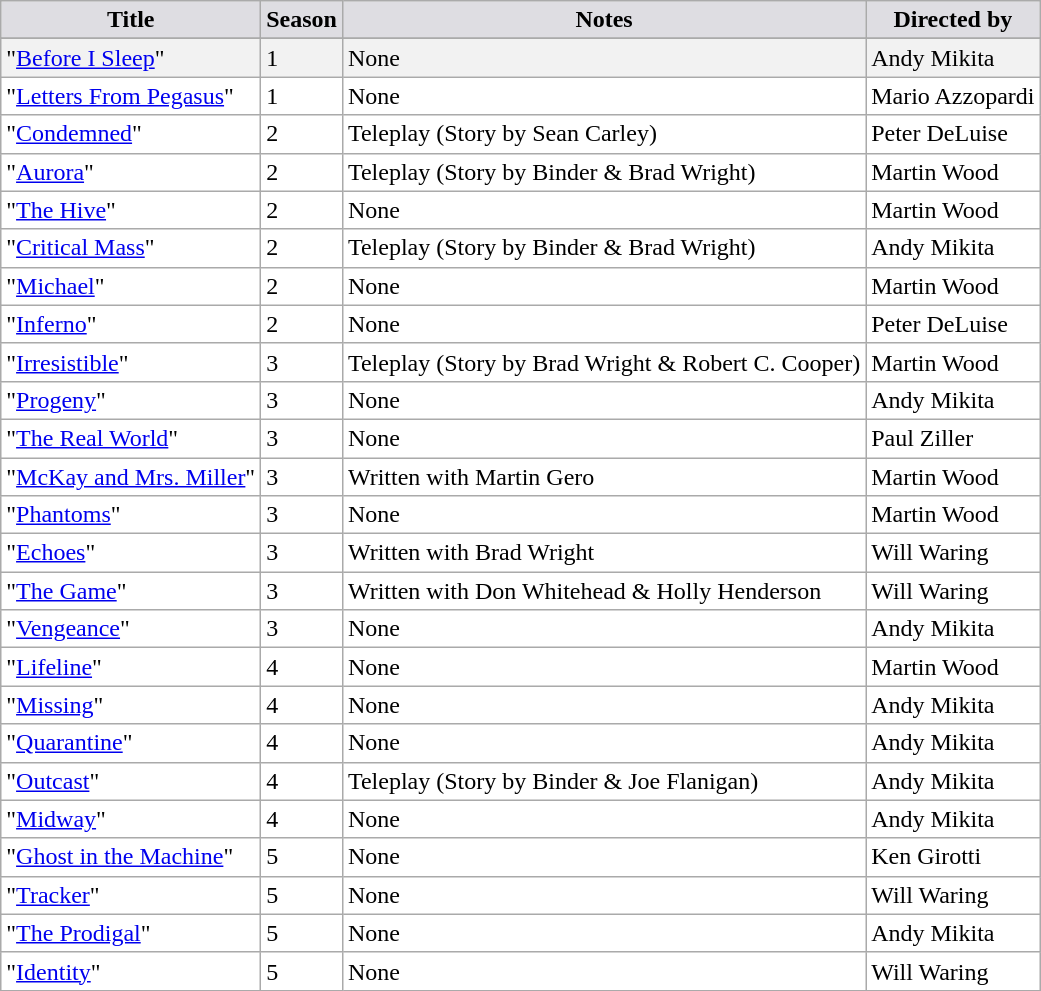<table class="wikitable">
<tr>
<th style="background-color: #DEDDE2">Title</th>
<th style="background-color: #DEDDE2">Season</th>
<th style="background-color: #DEDDE2">Notes</th>
<th style="background-color: #DEDDE2">Directed by</th>
</tr>
<tr style="background-color: #F2F2F2;" |>
</tr>
<tr style="background-color: #F2F2F2;" |>
<td>"<a href='#'>Before I Sleep</a>"</td>
<td>1</td>
<td>None</td>
<td>Andy Mikita</td>
</tr>
<tr style="background-color: #FFFFFF;" |>
<td>"<a href='#'>Letters From Pegasus</a>"</td>
<td>1</td>
<td>None</td>
<td>Mario Azzopardi</td>
</tr>
<tr style="background-color: #FFFFFF;" |>
<td>"<a href='#'>Condemned</a>"</td>
<td>2</td>
<td>Teleplay (Story by Sean Carley)</td>
<td>Peter DeLuise</td>
</tr>
<tr style="background-color: #FFFFFF;" |>
<td>"<a href='#'>Aurora</a>"</td>
<td>2</td>
<td>Teleplay (Story by Binder & Brad Wright)</td>
<td>Martin Wood</td>
</tr>
<tr style="background-color: #FFFFFF;" |>
<td>"<a href='#'>The Hive</a>"</td>
<td>2</td>
<td>None</td>
<td>Martin Wood</td>
</tr>
<tr style="background-color: #FFFFFF;" |>
<td>"<a href='#'>Critical Mass</a>"</td>
<td>2</td>
<td>Teleplay (Story by Binder & Brad Wright)</td>
<td>Andy Mikita</td>
</tr>
<tr style="background-color: #FFFFFF;" |>
<td>"<a href='#'>Michael</a>"</td>
<td>2</td>
<td>None</td>
<td>Martin Wood</td>
</tr>
<tr style="background-color: #FFFFFF;" |>
<td>"<a href='#'>Inferno</a>"</td>
<td>2</td>
<td>None</td>
<td>Peter DeLuise</td>
</tr>
<tr style="background-color: #FFFFFF;" |>
<td>"<a href='#'>Irresistible</a>"</td>
<td>3</td>
<td>Teleplay (Story by Brad Wright & Robert C. Cooper)</td>
<td>Martin Wood</td>
</tr>
<tr style="background-color: #FFFFFF;" |>
<td>"<a href='#'>Progeny</a>"</td>
<td>3</td>
<td>None</td>
<td>Andy Mikita</td>
</tr>
<tr style="background-color: #FFFFFF;" |>
<td>"<a href='#'>The Real World</a>"</td>
<td>3</td>
<td>None</td>
<td>Paul Ziller</td>
</tr>
<tr style="background-color: #FFFFFF;" |>
<td>"<a href='#'>McKay and Mrs. Miller</a>"</td>
<td>3</td>
<td>Written with Martin Gero</td>
<td>Martin Wood</td>
</tr>
<tr style="background-color: #FFFFFF;" |>
<td>"<a href='#'>Phantoms</a>"</td>
<td>3</td>
<td>None</td>
<td>Martin Wood</td>
</tr>
<tr style="background-color: #FFFFFF;" |>
<td>"<a href='#'>Echoes</a>"</td>
<td>3</td>
<td>Written with Brad Wright</td>
<td>Will Waring</td>
</tr>
<tr style="background-color: #FFFFFF;" |>
<td>"<a href='#'>The Game</a>"</td>
<td>3</td>
<td>Written with Don Whitehead & Holly Henderson</td>
<td>Will Waring</td>
</tr>
<tr style="background-color: #FFFFFF;" |>
<td>"<a href='#'>Vengeance</a>"</td>
<td>3</td>
<td>None</td>
<td>Andy Mikita</td>
</tr>
<tr style="background-color: #FFFFFF;" |>
<td>"<a href='#'>Lifeline</a>"</td>
<td>4</td>
<td>None</td>
<td>Martin Wood</td>
</tr>
<tr style="background-color: #FFFFFF;" |>
<td>"<a href='#'>Missing</a>"</td>
<td>4</td>
<td>None</td>
<td>Andy Mikita</td>
</tr>
<tr style="background-color: #FFFFFF;" |>
<td>"<a href='#'>Quarantine</a>"</td>
<td>4</td>
<td>None</td>
<td>Andy Mikita</td>
</tr>
<tr style="background-color: #FFFFFF;" |>
<td>"<a href='#'>Outcast</a>"</td>
<td>4</td>
<td>Teleplay (Story by Binder & Joe Flanigan)</td>
<td>Andy Mikita</td>
</tr>
<tr style="background-color: #FFFFFF;" |>
<td>"<a href='#'>Midway</a>"</td>
<td>4</td>
<td>None</td>
<td>Andy Mikita</td>
</tr>
<tr style="background-color: #FFFFFF;" |>
<td>"<a href='#'>Ghost in the Machine</a>"</td>
<td>5</td>
<td>None</td>
<td>Ken Girotti</td>
</tr>
<tr style="background-color: #FFFFFF;" |>
<td>"<a href='#'>Tracker</a>"</td>
<td>5</td>
<td>None</td>
<td>Will Waring</td>
</tr>
<tr style="background-color: #FFFFFF;" |>
<td>"<a href='#'>The Prodigal</a>"</td>
<td>5</td>
<td>None</td>
<td>Andy Mikita</td>
</tr>
<tr style="background-color: #FFFFFF;" |>
<td>"<a href='#'>Identity</a>"</td>
<td>5</td>
<td>None</td>
<td>Will Waring</td>
</tr>
</table>
